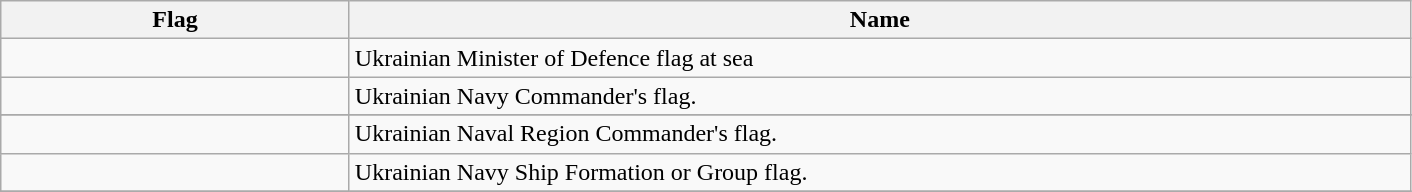<table class="wikitable">
<tr>
<th width="225">Flag</th>
<th width="700">Name</th>
</tr>
<tr>
<td></td>
<td>Ukrainian Minister of Defence flag at sea</td>
</tr>
<tr>
<td></td>
<td>Ukrainian Navy Commander's flag.</td>
</tr>
<tr>
</tr>
<tr>
<td></td>
<td>Ukrainian Naval Region Commander's flag.</td>
</tr>
<tr>
<td></td>
<td>Ukrainian Navy Ship Formation or Group flag.</td>
</tr>
<tr>
</tr>
</table>
